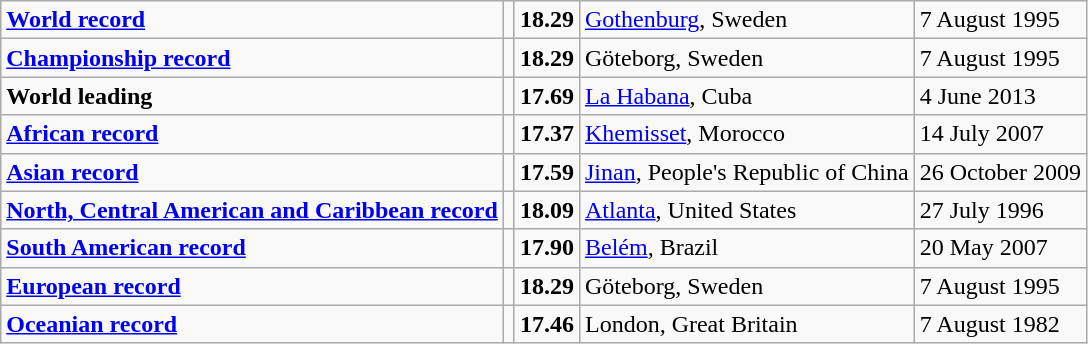<table class="wikitable">
<tr>
<td><strong><a href='#'>World record</a></strong></td>
<td></td>
<td><strong>18.29</strong></td>
<td><a href='#'>Gothenburg</a>, Sweden</td>
<td>7 August 1995</td>
</tr>
<tr>
<td><strong><a href='#'>Championship record</a></strong></td>
<td></td>
<td><strong>18.29</strong></td>
<td>Göteborg, Sweden</td>
<td>7 August 1995</td>
</tr>
<tr>
<td><strong>World leading</strong></td>
<td></td>
<td><strong>17.69</strong></td>
<td><a href='#'>La Habana</a>, Cuba</td>
<td>4 June 2013</td>
</tr>
<tr>
<td><strong><a href='#'>African record</a></strong></td>
<td></td>
<td><strong>17.37</strong></td>
<td><a href='#'>Khemisset</a>, Morocco</td>
<td>14 July 2007</td>
</tr>
<tr>
<td><strong><a href='#'>Asian record</a></strong></td>
<td></td>
<td><strong>17.59</strong></td>
<td><a href='#'>Jinan</a>, People's Republic of China</td>
<td>26 October 2009</td>
</tr>
<tr>
<td><strong><a href='#'>North, Central American and Caribbean record</a></strong></td>
<td></td>
<td><strong>18.09</strong></td>
<td><a href='#'>Atlanta</a>, United States</td>
<td>27 July 1996</td>
</tr>
<tr>
<td><strong><a href='#'>South American record</a></strong></td>
<td></td>
<td><strong>17.90</strong></td>
<td><a href='#'>Belém</a>, Brazil</td>
<td>20 May 2007</td>
</tr>
<tr>
<td><strong><a href='#'>European record</a></strong></td>
<td></td>
<td><strong>18.29</strong></td>
<td>Göteborg, Sweden</td>
<td>7 August 1995</td>
</tr>
<tr>
<td><strong><a href='#'>Oceanian record</a></strong></td>
<td></td>
<td><strong>17.46</strong></td>
<td>London, Great Britain</td>
<td>7 August 1982</td>
</tr>
</table>
